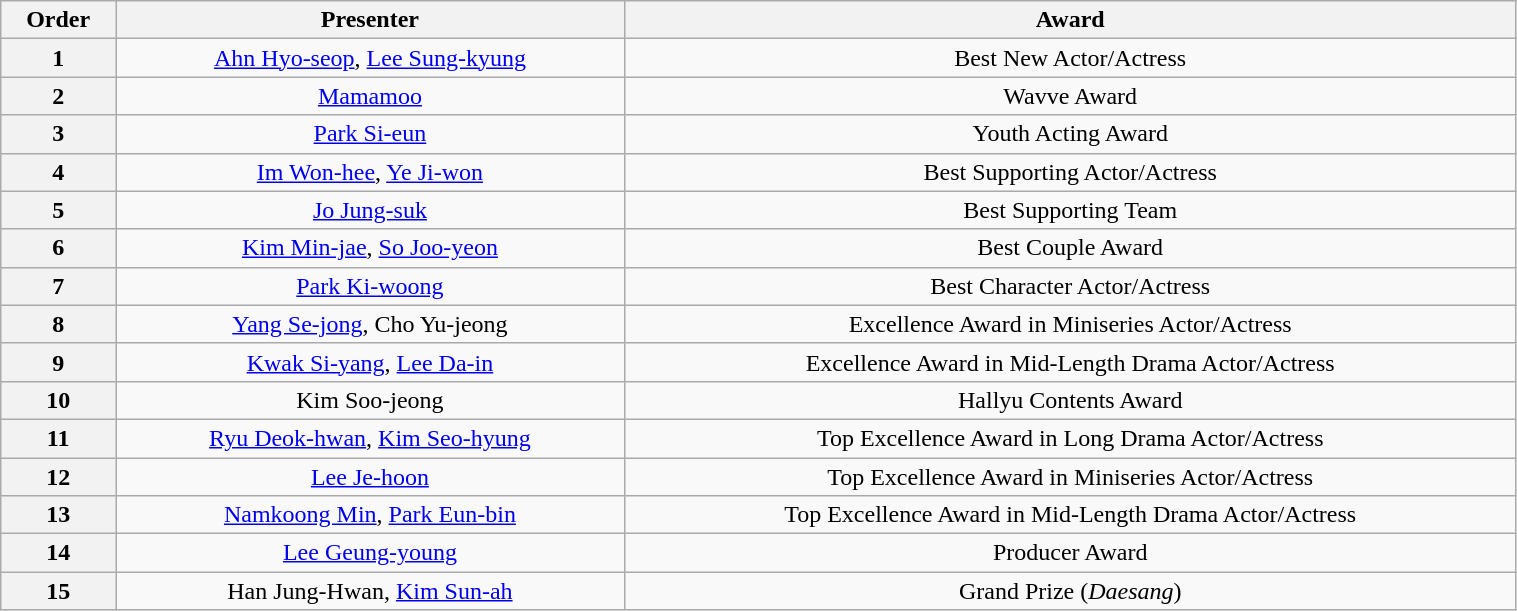<table class="wikitable" style="text-align:center; width:80%;">
<tr>
<th>Order</th>
<th>Presenter</th>
<th>Award</th>
</tr>
<tr>
<th>1</th>
<td><a href='#'>Ahn Hyo-seop</a>, <a href='#'>Lee Sung-kyung</a></td>
<td>Best New Actor/Actress</td>
</tr>
<tr>
<th>2</th>
<td><a href='#'>Mamamoo</a></td>
<td>Wavve Award</td>
</tr>
<tr>
<th>3</th>
<td><a href='#'>Park Si-eun</a></td>
<td>Youth Acting Award</td>
</tr>
<tr>
<th>4</th>
<td><a href='#'>Im Won-hee</a>, <a href='#'>Ye Ji-won</a></td>
<td>Best Supporting Actor/Actress</td>
</tr>
<tr>
<th>5</th>
<td><a href='#'>Jo Jung-suk</a></td>
<td>Best Supporting Team</td>
</tr>
<tr>
<th>6</th>
<td><a href='#'>Kim Min-jae</a>, <a href='#'>So Joo-yeon</a></td>
<td>Best Couple Award</td>
</tr>
<tr>
<th>7</th>
<td><a href='#'>Park Ki-woong</a></td>
<td>Best Character Actor/Actress</td>
</tr>
<tr>
<th>8</th>
<td><a href='#'>Yang Se-jong</a>, Cho Yu-jeong</td>
<td>Excellence Award in Miniseries Actor/Actress</td>
</tr>
<tr>
<th>9</th>
<td><a href='#'>Kwak Si-yang</a>, <a href='#'>Lee Da-in</a></td>
<td>Excellence Award in Mid-Length Drama Actor/Actress</td>
</tr>
<tr>
<th>10</th>
<td>Kim Soo-jeong</td>
<td>Hallyu Contents Award</td>
</tr>
<tr>
<th>11</th>
<td><a href='#'>Ryu Deok-hwan</a>, <a href='#'>Kim Seo-hyung</a></td>
<td>Top Excellence Award in Long Drama Actor/Actress</td>
</tr>
<tr>
<th>12</th>
<td><a href='#'>Lee Je-hoon</a></td>
<td>Top Excellence Award in Miniseries Actor/Actress</td>
</tr>
<tr>
<th>13</th>
<td><a href='#'>Namkoong Min</a>, <a href='#'>Park Eun-bin</a></td>
<td>Top Excellence Award in Mid-Length Drama Actor/Actress</td>
</tr>
<tr>
<th>14</th>
<td><a href='#'>Lee Geung-young</a></td>
<td>Producer Award</td>
</tr>
<tr>
<th>15</th>
<td>Han Jung-Hwan, <a href='#'>Kim Sun-ah</a></td>
<td>Grand Prize (<em>Daesang</em>)</td>
</tr>
</table>
